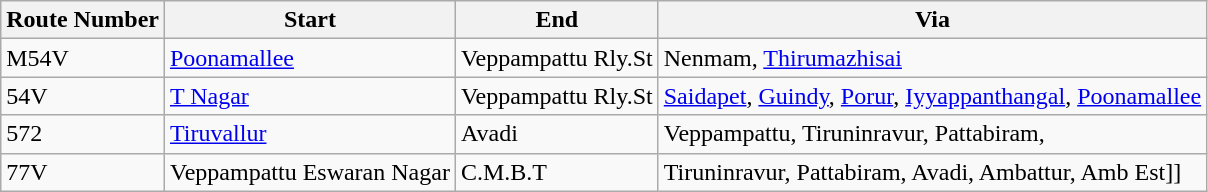<table class="sortable wikitable">
<tr>
<th>Route Number</th>
<th>Start</th>
<th>End</th>
<th>Via</th>
</tr>
<tr>
<td>M54V</td>
<td><a href='#'>Poonamallee</a></td>
<td>Veppampattu Rly.St</td>
<td>Nenmam, <a href='#'>Thirumazhisai</a></td>
</tr>
<tr>
<td>54V</td>
<td><a href='#'>T Nagar</a></td>
<td>Veppampattu Rly.St</td>
<td><a href='#'>Saidapet</a>, <a href='#'>Guindy</a>, <a href='#'>Porur</a>, <a href='#'>Iyyappanthangal</a>, <a href='#'>Poonamallee</a></td>
</tr>
<tr>
<td>572</td>
<td><a href='#'>Tiruvallur</a></td>
<td>Avadi</td>
<td>Veppampattu, Tiruninravur, Pattabiram,</td>
</tr>
<tr>
<td>77V</td>
<td>Veppampattu Eswaran Nagar</td>
<td>C.M.B.T</td>
<td>Tiruninravur, Pattabiram, Avadi, Ambattur, Amb Est]]</td>
</tr>
</table>
